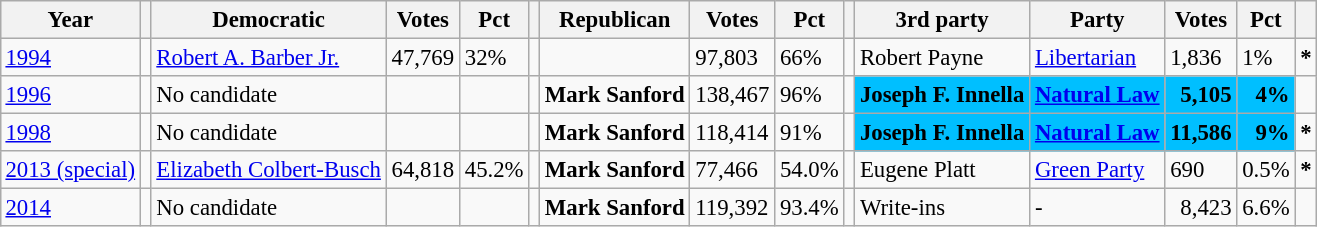<table class="wikitable" style="margin:0.5em ; font-size:95%">
<tr>
<th>Year</th>
<th></th>
<th>Democratic</th>
<th>Votes</th>
<th>Pct</th>
<th></th>
<th>Republican</th>
<th>Votes</th>
<th>Pct</th>
<th></th>
<th>3rd party</th>
<th>Party</th>
<th>Votes</th>
<th>Pct</th>
<th></th>
</tr>
<tr>
<td><a href='#'>1994</a></td>
<td></td>
<td><a href='#'>Robert A. Barber Jr.</a></td>
<td>47,769</td>
<td>32%</td>
<td></td>
<td></td>
<td>97,803</td>
<td>66%</td>
<td></td>
<td>Robert Payne</td>
<td><a href='#'>Libertarian</a></td>
<td>1,836</td>
<td>1%</td>
<td><strong>*</strong></td>
</tr>
<tr>
<td><a href='#'>1996</a></td>
<td></td>
<td>No candidate</td>
<td></td>
<td></td>
<td></td>
<td><strong>Mark Sanford</strong></td>
<td>138,467</td>
<td>96%</td>
<td></td>
<th style="background:#00bfff; ">Joseph F. Innella</th>
<th style="background:#00bfff; "><a href='#'>Natural Law</a></th>
<th style="background:#00bfff; text-align:right;">5,105</th>
<th style="background:#00bfff; text-align:right;">4%</th>
<td></td>
</tr>
<tr>
<td><a href='#'>1998</a></td>
<td></td>
<td>No candidate</td>
<td></td>
<td></td>
<td></td>
<td><strong>Mark Sanford</strong></td>
<td>118,414</td>
<td>91%</td>
<td></td>
<th style="background:#00bfff; ">Joseph F. Innella</th>
<th style="background:#00bfff; "><a href='#'>Natural Law</a></th>
<th style="background:#00bfff; text-align:right;">11,586</th>
<th style="background:#00bfff; text-align:right;">9%</th>
<td><strong>*</strong></td>
</tr>
<tr>
<td><a href='#'>2013 (special)</a></td>
<td></td>
<td><a href='#'>Elizabeth Colbert-Busch</a></td>
<td>64,818</td>
<td>45.2%</td>
<td></td>
<td><strong>Mark Sanford</strong></td>
<td>77,466</td>
<td>54.0%</td>
<td></td>
<td>Eugene Platt</td>
<td><a href='#'>Green Party</a></td>
<td>690</td>
<td>0.5%</td>
<td><strong>*</strong></td>
</tr>
<tr>
<td><a href='#'>2014</a></td>
<td></td>
<td>No candidate</td>
<td></td>
<td></td>
<td></td>
<td><strong>Mark Sanford</strong></td>
<td>119,392</td>
<td>93.4%</td>
<td></td>
<td>Write-ins</td>
<td>-</td>
<td align="right">8,423</td>
<td>6.6%</td>
</tr>
</table>
